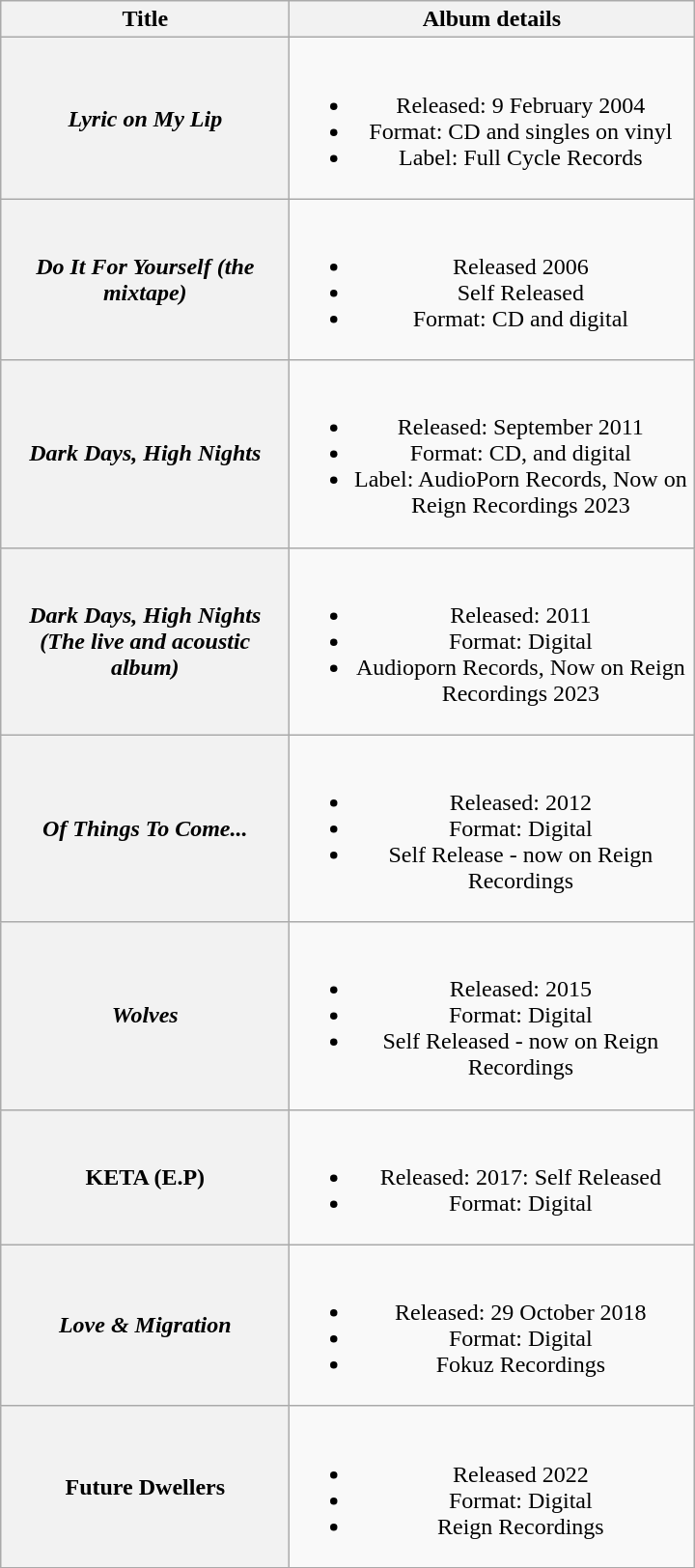<table class="wikitable plainrowheaders" style="text-align:center;">
<tr>
<th scope="col" style="width:12em;">Title</th>
<th scope="col" style="width:17em;">Album details</th>
</tr>
<tr>
<th scope="row"><em>Lyric on My Lip</em></th>
<td><br><ul><li>Released: 9 February 2004</li><li>Format: CD and singles on vinyl</li><li>Label: Full Cycle Records</li></ul></td>
</tr>
<tr>
<th scope="row"><em>Do It For Yourself (the mixtape)</em></th>
<td><br><ul><li>Released 2006</li><li>Self Released</li><li>Format: CD and digital</li></ul></td>
</tr>
<tr>
<th scope="row"><em>Dark Days, High Nights</em></th>
<td><br><ul><li>Released: September 2011</li><li>Format: CD, and digital</li><li>Label: AudioPorn Records, Now on Reign Recordings 2023</li></ul></td>
</tr>
<tr>
<th scope="row"><em>Dark Days, High Nights (The live and acoustic album)</em></th>
<td><br><ul><li>Released: 2011</li><li>Format: Digital</li><li>Audioporn Records, Now on Reign Recordings 2023</li></ul></td>
</tr>
<tr>
<th scope="row"><em>Of Things To Come...</em></th>
<td><br><ul><li>Released: 2012</li><li>Format: Digital</li><li>Self Release - now on Reign Recordings</li></ul></td>
</tr>
<tr>
<th scope="row"><em>Wolves</em></th>
<td><br><ul><li>Released: 2015</li><li>Format: Digital</li><li>Self Released - now on Reign Recordings</li></ul></td>
</tr>
<tr>
<th scope="row">KETA (E.P)</th>
<td><br><ul><li>Released: 2017: Self Released</li><li>Format: Digital</li></ul></td>
</tr>
<tr>
<th scope="row"><em>Love & Migration</em></th>
<td><br><ul><li>Released: 29 October 2018</li><li>Format: Digital</li><li>Fokuz Recordings</li></ul></td>
</tr>
<tr>
<th><strong>Future Dwellers</strong></th>
<td><br><ul><li>Released 2022</li><li>Format: Digital</li><li>Reign Recordings</li></ul></td>
</tr>
</table>
